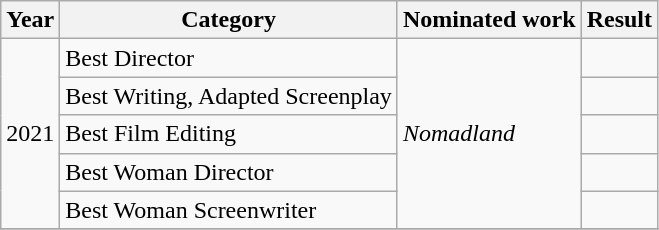<table class="wikitable">
<tr>
<th>Year</th>
<th>Category</th>
<th>Nominated work</th>
<th>Result</th>
</tr>
<tr>
<td rowspan="5">2021</td>
<td>Best Director</td>
<td rowspan="5"><em>Nomadland</em></td>
<td></td>
</tr>
<tr>
<td>Best Writing, Adapted Screenplay</td>
<td></td>
</tr>
<tr>
<td>Best Film Editing</td>
<td></td>
</tr>
<tr>
<td>Best Woman Director</td>
<td></td>
</tr>
<tr>
<td>Best Woman Screenwriter</td>
<td></td>
</tr>
<tr>
</tr>
</table>
